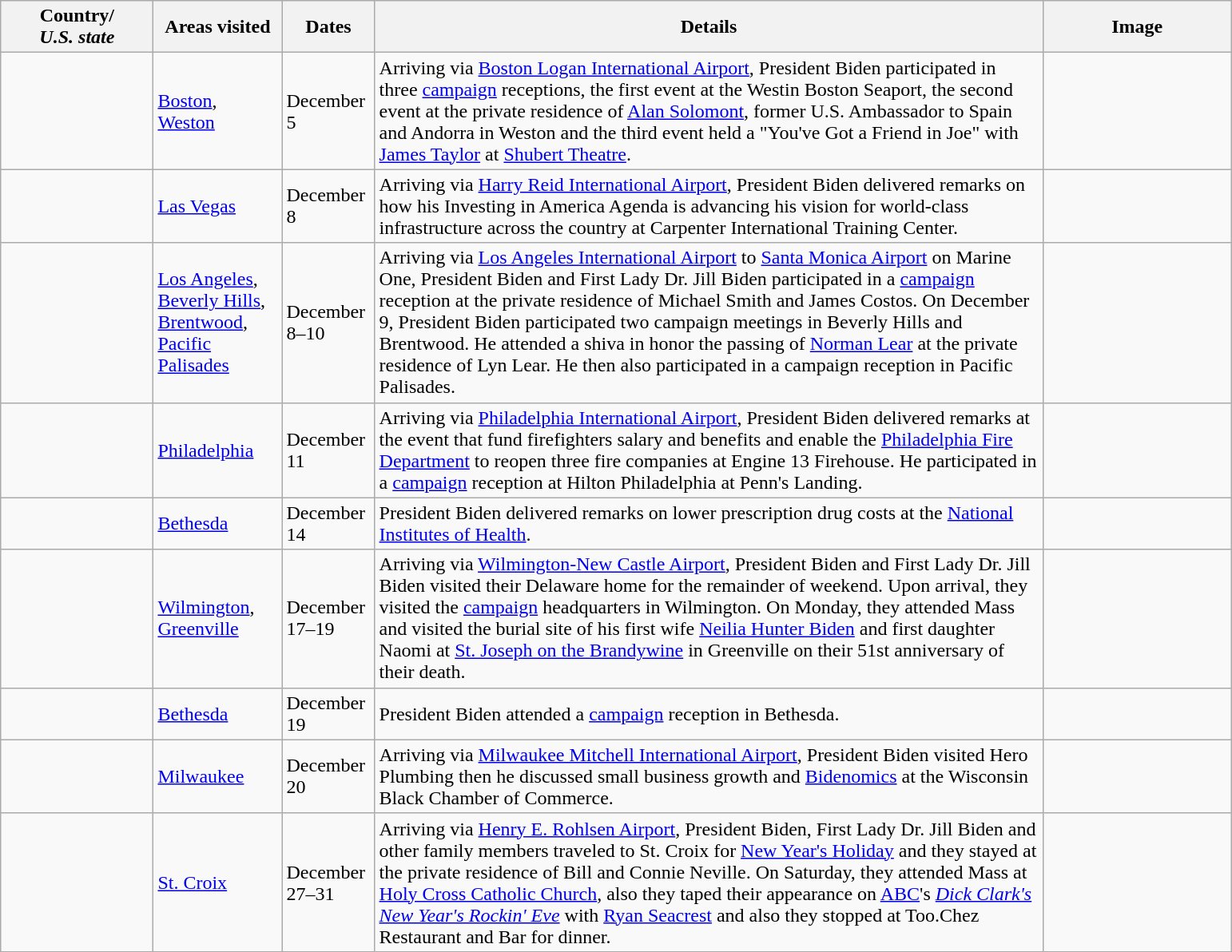<table class="wikitable" style="margin: 1em auto 1em auto">
<tr>
<th width="120">Country/<br><em>U.S. state</em></th>
<th width="100">Areas visited</th>
<th width="70">Dates</th>
<th width="550">Details</th>
<th width="150">Image</th>
</tr>
<tr>
<td></td>
<td><a href='#'>Boston</a>, <a href='#'>Weston</a></td>
<td>December 5</td>
<td>Arriving via <a href='#'>Boston Logan International Airport</a>, President Biden participated in three <a href='#'>campaign</a> receptions, the first event at the Westin Boston Seaport, the second event at the private residence of <a href='#'>Alan Solomont</a>, former U.S. Ambassador to Spain and Andorra in Weston and the third event held a "You've Got a Friend in Joe" with <a href='#'>James Taylor</a> at <a href='#'>Shubert Theatre</a>.</td>
<td></td>
</tr>
<tr>
<td></td>
<td><a href='#'>Las Vegas</a></td>
<td>December 8</td>
<td>Arriving via <a href='#'>Harry Reid International Airport</a>, President Biden delivered remarks on how his Investing in America Agenda is advancing his vision for world-class infrastructure across the country at Carpenter International Training Center.</td>
<td></td>
</tr>
<tr>
<td></td>
<td><a href='#'>Los Angeles</a>, <a href='#'>Beverly Hills</a>, <a href='#'>Brentwood</a>, <a href='#'>Pacific Palisades</a></td>
<td>December 8–10</td>
<td>Arriving via <a href='#'>Los Angeles International Airport</a> to <a href='#'>Santa Monica Airport</a> on Marine One, President Biden and First Lady Dr. Jill Biden participated in a <a href='#'>campaign</a> reception at the private residence of Michael Smith and James Costos. On December 9, President Biden participated two campaign meetings in Beverly Hills and Brentwood. He attended a shiva in honor the passing of <a href='#'>Norman Lear</a> at the private residence of Lyn Lear. He then also participated in a campaign reception in Pacific Palisades.</td>
<td></td>
</tr>
<tr>
<td></td>
<td><a href='#'>Philadelphia</a></td>
<td>December 11</td>
<td>Arriving via <a href='#'>Philadelphia International Airport</a>, President Biden delivered remarks at the event that fund firefighters salary and benefits and enable the <a href='#'>Philadelphia Fire Department</a> to reopen three fire companies at Engine 13 Firehouse. He participated in a <a href='#'>campaign</a> reception at Hilton Philadelphia at Penn's Landing.</td>
<td></td>
</tr>
<tr>
<td></td>
<td><a href='#'>Bethesda</a></td>
<td>December 14</td>
<td>President Biden delivered remarks on lower prescription drug costs at the <a href='#'>National Institutes of Health</a>.</td>
<td></td>
</tr>
<tr>
<td></td>
<td><a href='#'>Wilmington</a>, <a href='#'>Greenville</a></td>
<td>December 17–19</td>
<td>Arriving via <a href='#'>Wilmington-New Castle Airport</a>, President Biden and First Lady Dr. Jill Biden visited their Delaware home for the remainder of weekend. Upon arrival, they visited the <a href='#'>campaign</a> headquarters in Wilmington. On Monday, they attended Mass and visited the burial site of his first wife <a href='#'>Neilia Hunter Biden</a> and first daughter Naomi at <a href='#'>St. Joseph on the Brandywine</a> in Greenville on their 51st anniversary of their death.</td>
<td></td>
</tr>
<tr>
<td></td>
<td><a href='#'>Bethesda</a></td>
<td>December 19</td>
<td>President Biden attended a <a href='#'>campaign</a> reception in Bethesda.</td>
<td></td>
</tr>
<tr>
<td></td>
<td><a href='#'>Milwaukee</a></td>
<td>December 20</td>
<td>Arriving via <a href='#'>Milwaukee Mitchell International Airport</a>, President Biden visited Hero Plumbing then he discussed small business growth and <a href='#'>Bidenomics</a> at the Wisconsin Black Chamber of Commerce.</td>
<td></td>
</tr>
<tr>
<td></td>
<td><a href='#'>St. Croix</a></td>
<td>December 27–31</td>
<td>Arriving via <a href='#'>Henry E. Rohlsen Airport</a>, President Biden, First Lady Dr. Jill Biden and other family members traveled to St. Croix for <a href='#'>New Year's Holiday</a> and they stayed at the private residence of Bill and Connie Neville. On Saturday, they attended Mass at <a href='#'>Holy Cross Catholic Church</a>, also they taped their appearance on <a href='#'>ABC</a>'s <em><a href='#'>Dick Clark's New Year's Rockin' Eve</a></em> with <a href='#'>Ryan Seacrest</a> and also they stopped at  Too.Chez Restaurant and Bar for dinner.</td>
<td></td>
</tr>
</table>
